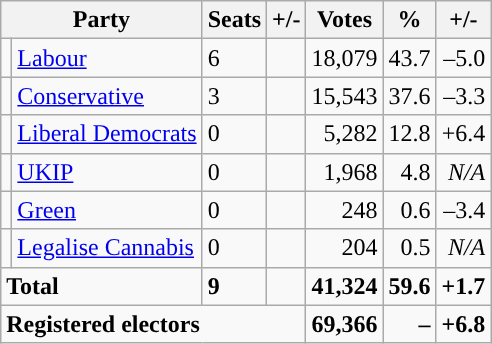<table class="wikitable sortable">
<tr>
<th colspan="2">Party</th>
<th>Seats</th>
<th>+/-</th>
<th>Votes</th>
<th>%</th>
<th>+/-</th>
</tr>
<tr>
<td style="background-color: "></td>
<td><a href='#'>Labour</a></td>
<td>6</td>
<td></td>
<td style="text-align:right;">18,079</td>
<td style="text-align:right;">43.7</td>
<td style="text-align:right;">–5.0</td>
</tr>
<tr>
<td style="background-color: "></td>
<td><a href='#'>Conservative</a></td>
<td>3</td>
<td></td>
<td style="text-align:right;">15,543</td>
<td style="text-align:right;">37.6</td>
<td style="text-align:right;">–3.3</td>
</tr>
<tr>
<td style="background-color: "></td>
<td><a href='#'>Liberal Democrats</a></td>
<td>0</td>
<td></td>
<td style="text-align:right;">5,282</td>
<td style="text-align:right;">12.8</td>
<td style="text-align:right;">+6.4</td>
</tr>
<tr>
<td style="background-color: "></td>
<td><a href='#'>UKIP</a></td>
<td>0</td>
<td></td>
<td style="text-align:right;">1,968</td>
<td style="text-align:right;">4.8</td>
<td style="text-align:right;"><em>N/A</em></td>
</tr>
<tr>
<td style="background-color: "></td>
<td><a href='#'>Green</a></td>
<td>0</td>
<td></td>
<td style="text-align:right;">248</td>
<td style="text-align:right;">0.6</td>
<td style="text-align:right;">–3.4</td>
</tr>
<tr>
<td style="background-color: "></td>
<td><a href='#'>Legalise Cannabis</a></td>
<td>0</td>
<td></td>
<td style="text-align:right;">204</td>
<td style="text-align:right;">0.5</td>
<td style="text-align:right;"><em>N/A</em></td>
</tr>
<tr>
<td colspan="2"><strong>Total</strong></td>
<td><strong>9</strong></td>
<td></td>
<td style="text-align:right;"><strong>41,324</strong></td>
<td style="text-align:right;"><strong>59.6</strong></td>
<td style="text-align:right;"><strong>+1.7</strong></td>
</tr>
<tr>
<td colspan="4"><strong>Registered electors</strong></td>
<td style="text-align:right;"><strong>69,366</strong></td>
<td style="text-align:right;"><strong>–</strong></td>
<td style="text-align:right;"><strong>+6.8</strong></td>
</tr>
</table>
